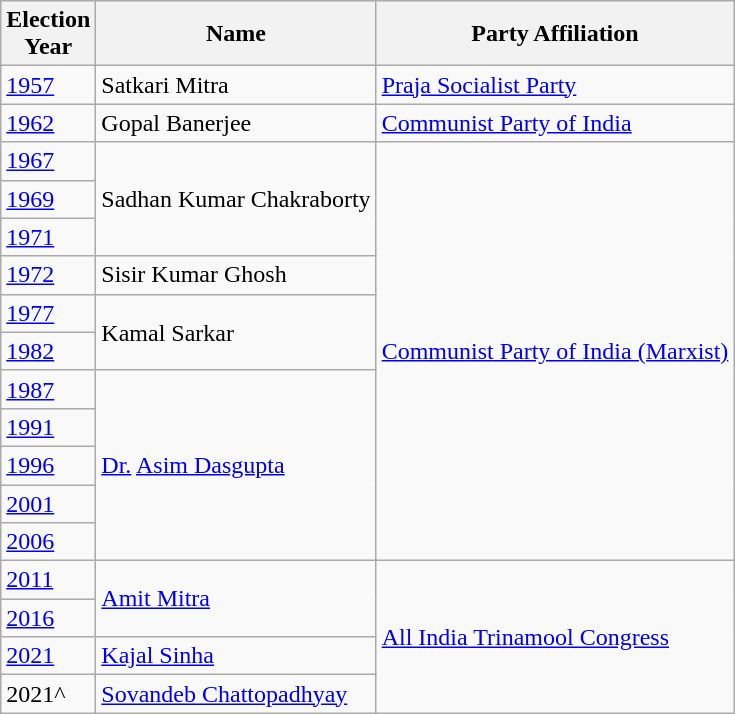<table class="wikitable sortable">
<tr>
<th>Election<br> Year</th>
<th>Name</th>
<th>Party Affiliation</th>
</tr>
<tr>
<td><a href='#'>1957</a></td>
<td>Satkari Mitra</td>
<td><a href='#'>Praja Socialist Party</a></td>
</tr>
<tr>
<td><a href='#'>1962</a></td>
<td>Gopal Banerjee</td>
<td><a href='#'>Communist Party of India</a></td>
</tr>
<tr>
<td><a href='#'>1967</a></td>
<td rowspan="3">Sadhan Kumar Chakraborty</td>
<td rowspan="11"><a href='#'>Communist Party of India (Marxist)</a></td>
</tr>
<tr>
<td><a href='#'>1969</a></td>
</tr>
<tr>
<td><a href='#'>1971</a></td>
</tr>
<tr>
<td><a href='#'>1972</a></td>
<td>Sisir Kumar Ghosh</td>
</tr>
<tr>
<td><a href='#'>1977</a></td>
<td rowspan="2">Kamal Sarkar</td>
</tr>
<tr>
<td><a href='#'>1982</a></td>
</tr>
<tr>
<td><a href='#'>1987</a></td>
<td rowspan="5"><a href='#'>Dr.</a> <a href='#'>Asim Dasgupta</a></td>
</tr>
<tr>
<td><a href='#'>1991</a></td>
</tr>
<tr>
<td><a href='#'>1996</a></td>
</tr>
<tr>
<td><a href='#'>2001</a></td>
</tr>
<tr>
<td><a href='#'>2006</a></td>
</tr>
<tr>
<td><a href='#'>2011</a></td>
<td rowspan="2"><a href='#'>Amit Mitra</a></td>
<td rowspan="4"><a href='#'>All India Trinamool Congress</a></td>
</tr>
<tr>
<td><a href='#'>2016</a></td>
</tr>
<tr>
<td><a href='#'>2021</a></td>
<td><a href='#'>Kajal Sinha</a></td>
</tr>
<tr>
<td>2021^</td>
<td><a href='#'>Sovandeb Chattopadhyay</a></td>
</tr>
</table>
